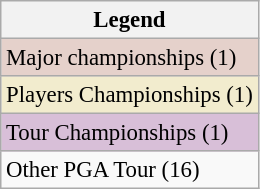<table class="wikitable" style="font-size:95%;">
<tr>
<th>Legend</th>
</tr>
<tr style="background:#e5d1cb;">
<td>Major championships (1)</td>
</tr>
<tr style="background:#f2ecce;">
<td>Players Championships (1)</td>
</tr>
<tr style="background:thistle;">
<td>Tour Championships (1)</td>
</tr>
<tr>
<td>Other PGA Tour (16)</td>
</tr>
</table>
